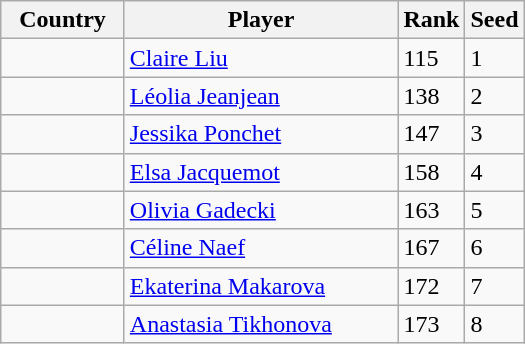<table class="wikitable">
<tr>
<th width="75">Country</th>
<th width="175">Player</th>
<th>Rank</th>
<th>Seed</th>
</tr>
<tr>
<td></td>
<td><a href='#'>Claire Liu</a></td>
<td>115</td>
<td>1</td>
</tr>
<tr>
<td></td>
<td><a href='#'>Léolia Jeanjean</a></td>
<td>138</td>
<td>2</td>
</tr>
<tr>
<td></td>
<td><a href='#'>Jessika Ponchet</a></td>
<td>147</td>
<td>3</td>
</tr>
<tr>
<td></td>
<td><a href='#'>Elsa Jacquemot</a></td>
<td>158</td>
<td>4</td>
</tr>
<tr>
<td></td>
<td><a href='#'>Olivia Gadecki</a></td>
<td>163</td>
<td>5</td>
</tr>
<tr>
<td></td>
<td><a href='#'>Céline Naef</a></td>
<td>167</td>
<td>6</td>
</tr>
<tr>
<td></td>
<td><a href='#'>Ekaterina Makarova</a></td>
<td>172</td>
<td>7</td>
</tr>
<tr>
<td></td>
<td><a href='#'>Anastasia Tikhonova</a></td>
<td>173</td>
<td>8</td>
</tr>
</table>
